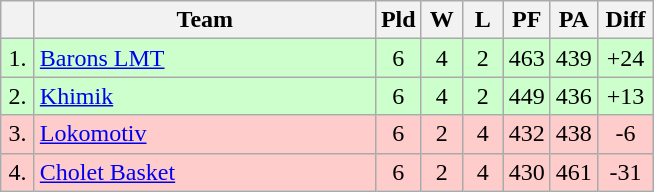<table class=wikitable style="text-align:center">
<tr>
<th width=15></th>
<th width=220>Team</th>
<th width=20>Pld</th>
<th width=20>W</th>
<th width=20>L</th>
<th width=20>PF</th>
<th width=20>PA</th>
<th width=30>Diff</th>
</tr>
<tr style="background: #ccffcc;">
<td>1.</td>
<td align=left> <a href='#'>Barons LMT</a></td>
<td>6</td>
<td>4</td>
<td>2</td>
<td>463</td>
<td>439</td>
<td>+24</td>
</tr>
<tr style="background: #ccffcc;">
<td>2.</td>
<td align=left> <a href='#'>Khimik</a></td>
<td>6</td>
<td>4</td>
<td>2</td>
<td>449</td>
<td>436</td>
<td>+13</td>
</tr>
<tr style="background: #ffcccc;">
<td>3.</td>
<td align=left> <a href='#'>Lokomotiv</a></td>
<td>6</td>
<td>2</td>
<td>4</td>
<td>432</td>
<td>438</td>
<td>-6</td>
</tr>
<tr style="background: #ffcccc;">
<td>4.</td>
<td align=left> <a href='#'>Cholet Basket</a></td>
<td>6</td>
<td>2</td>
<td>4</td>
<td>430</td>
<td>461</td>
<td>-31</td>
</tr>
</table>
